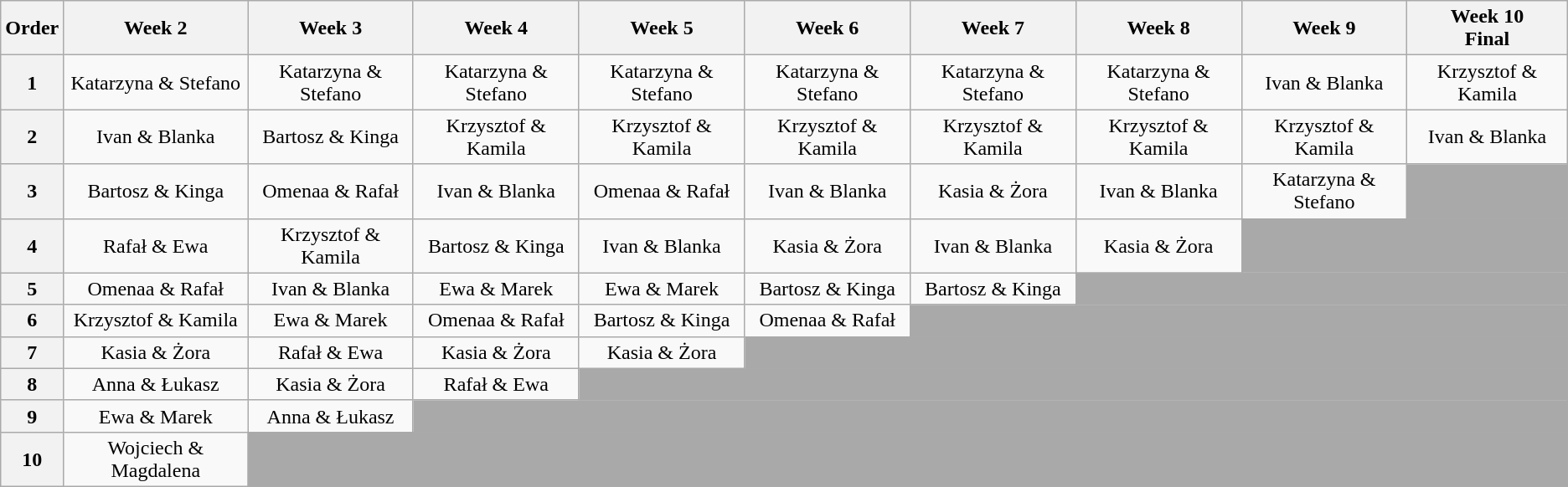<table class="wikitable" style="text-align:center">
<tr>
<th>Order</th>
<th>Week 2</th>
<th>Week 3</th>
<th>Week 4</th>
<th>Week 5</th>
<th>Week 6</th>
<th>Week 7</th>
<th>Week 8</th>
<th>Week 9</th>
<th>Week 10<br>Final</th>
</tr>
<tr>
<th>1</th>
<td>Katarzyna & Stefano</td>
<td>Katarzyna & Stefano</td>
<td>Katarzyna & Stefano</td>
<td>Katarzyna & Stefano</td>
<td>Katarzyna & Stefano</td>
<td>Katarzyna & Stefano</td>
<td>Katarzyna & Stefano</td>
<td>Ivan & Blanka</td>
<td>Krzysztof & Kamila</td>
</tr>
<tr>
<th>2</th>
<td>Ivan & Blanka</td>
<td>Bartosz & Kinga</td>
<td>Krzysztof & Kamila</td>
<td>Krzysztof & Kamila</td>
<td>Krzysztof & Kamila</td>
<td>Krzysztof & Kamila</td>
<td>Krzysztof & Kamila</td>
<td>Krzysztof & Kamila</td>
<td>Ivan & Blanka</td>
</tr>
<tr>
<th>3</th>
<td>Bartosz & Kinga</td>
<td>Omenaa & Rafał</td>
<td>Ivan & Blanka</td>
<td>Omenaa & Rafał</td>
<td>Ivan & Blanka</td>
<td>Kasia & Żora</td>
<td>Ivan & Blanka</td>
<td>Katarzyna & Stefano</td>
<td style="background:darkgray" colspan="2"></td>
</tr>
<tr>
<th>4</th>
<td>Rafał & Ewa</td>
<td>Krzysztof & Kamila</td>
<td>Bartosz & Kinga</td>
<td>Ivan & Blanka</td>
<td>Kasia & Żora</td>
<td>Ivan & Blanka</td>
<td>Kasia & Żora</td>
<td style="background:darkgray" colspan="3"></td>
</tr>
<tr>
<th>5</th>
<td>Omenaa & Rafał</td>
<td>Ivan & Blanka</td>
<td>Ewa & Marek</td>
<td>Ewa & Marek</td>
<td>Bartosz & Kinga</td>
<td>Bartosz & Kinga</td>
<td style="background:darkgray" colspan="4"></td>
</tr>
<tr>
<th>6</th>
<td>Krzysztof & Kamila</td>
<td>Ewa & Marek</td>
<td>Omenaa & Rafał</td>
<td>Bartosz & Kinga</td>
<td>Omenaa & Rafał</td>
<td style="background:darkgray" colspan="5"></td>
</tr>
<tr>
<th>7</th>
<td>Kasia & Żora</td>
<td>Rafał & Ewa</td>
<td>Kasia & Żora</td>
<td>Kasia & Żora</td>
<td style="background:darkgray" colspan="6"></td>
</tr>
<tr>
<th>8</th>
<td>Anna & Łukasz</td>
<td>Kasia & Żora</td>
<td>Rafał & Ewa</td>
<td style="background:darkgray" colspan="7"></td>
</tr>
<tr>
<th>9</th>
<td>Ewa & Marek</td>
<td>Anna & Łukasz</td>
<td style="background:darkgray" colspan="8"></td>
</tr>
<tr>
<th>10</th>
<td>Wojciech & Magdalena</td>
<td style="background:darkgray" colspan="9"></td>
</tr>
</table>
